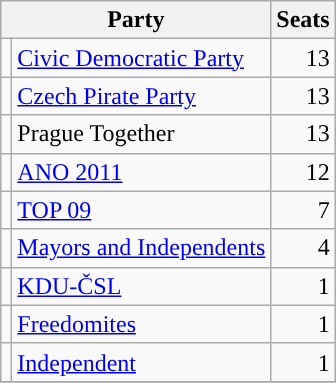<table class=wikitable style=text-align:right>
<tr>
<th colspan=2>Party</th>
<th>Seats</th>
</tr>
<tr>
<td Style="background:"></td>
<td align=left><a href='#'>Civic Democratic Party</a></td>
<td>13</td>
</tr>
<tr>
<td Style="background:"></td>
<td align=left><a href='#'>Czech Pirate Party</a></td>
<td>13</td>
</tr>
<tr>
<td Style="background:"></td>
<td align=left>Prague Together</td>
<td>13</td>
</tr>
<tr>
<td Style="background:"></td>
<td align=left><a href='#'>ANO 2011</a></td>
<td>12</td>
</tr>
<tr>
<td Style="background:"></td>
<td align=left><a href='#'>TOP 09</a></td>
<td>7</td>
</tr>
<tr>
<td Style="background:"></td>
<td align=left><a href='#'>Mayors and Independents</a></td>
<td>4</td>
</tr>
<tr>
<td Style="background:"></td>
<td align=left><a href='#'>KDU-ČSL</a></td>
<td>1</td>
</tr>
<tr>
<td Style="background:"></td>
<td align=left><a href='#'>Freedomites</a></td>
<td>1</td>
</tr>
<tr>
<td Style="background:"></td>
<td align=left><a href='#'>Independent</a></td>
<td>1</td>
</tr>
<tr>
</tr>
</table>
